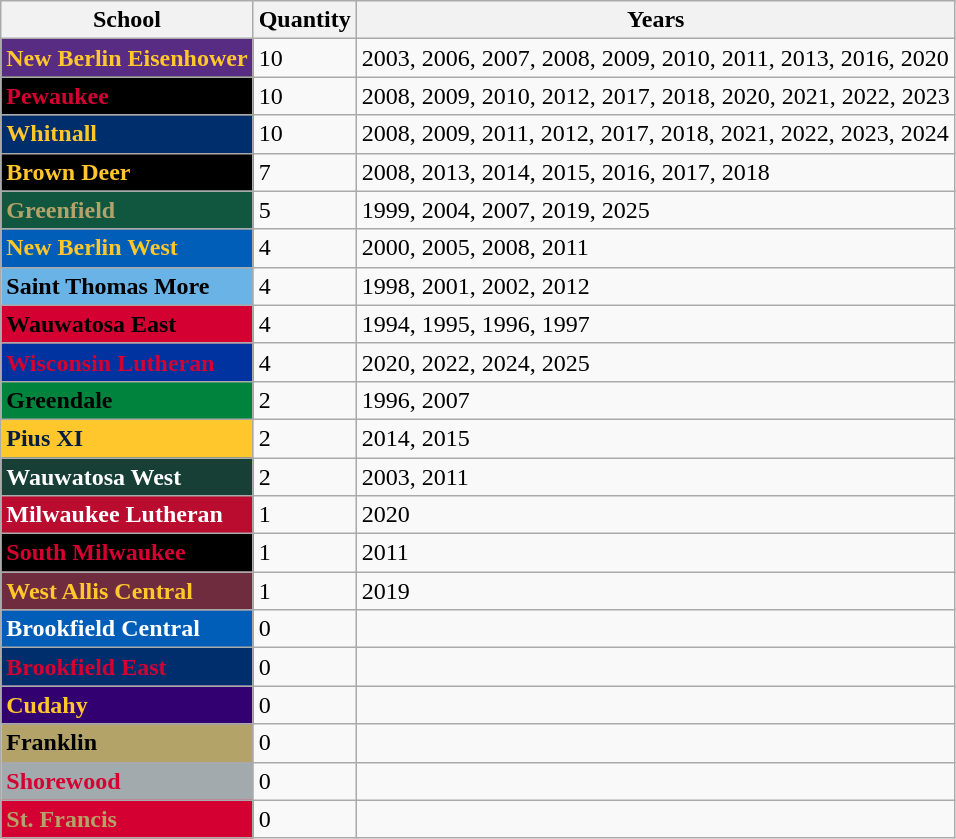<table class="wikitable">
<tr>
<th>School</th>
<th>Quantity</th>
<th>Years</th>
</tr>
<tr>
<td style="background: #582c83; color: #ffc72c"><strong>New Berlin Eisenhower</strong></td>
<td>10</td>
<td>2003, 2006, 2007, 2008, 2009, 2010, 2011, 2013, 2016, 2020</td>
</tr>
<tr>
<td style="background: black; color: #d50032"><strong>Pewaukee</strong></td>
<td>10</td>
<td>2008, 2009, 2010, 2012, 2017, 2018, 2020, 2021, 2022, 2023</td>
</tr>
<tr>
<td style="background: #002d6c; color: #ffc72c"><strong>Whitnall</strong></td>
<td>10</td>
<td>2008, 2009, 2011, 2012, 2017, 2018, 2021, 2022, 2023, 2024</td>
</tr>
<tr>
<td style="background: black; color: #ffc72c"><strong>Brown Deer</strong></td>
<td>7</td>
<td>2008, 2013, 2014, 2015, 2016, 2017, 2018</td>
</tr>
<tr>
<td style="background: #115740; color: #b3a369"><strong>Greenfield</strong></td>
<td>5</td>
<td>1999, 2004, 2007, 2019, 2025</td>
</tr>
<tr>
<td style="background: #005eb8; color: #ffc72c"><strong>New Berlin West</strong></td>
<td>4</td>
<td>2000, 2005, 2008, 2011</td>
</tr>
<tr>
<td style="background: #69b3e7; color: black"><strong>Saint Thomas More</strong></td>
<td>4</td>
<td>1998, 2001, 2002, 2012</td>
</tr>
<tr>
<td style="background: #d50032; color: black"><strong>Wauwatosa East</strong></td>
<td>4</td>
<td>1994, 1995, 1996, 1997</td>
</tr>
<tr>
<td style="background: #0032a0; color: #d50032"><strong>Wisconsin Lutheran</strong></td>
<td>4</td>
<td>2020, 2022, 2024, 2025</td>
</tr>
<tr>
<td style="background: #00843d; color: black"><strong>Greendale</strong></td>
<td>2</td>
<td>1996, 2007</td>
</tr>
<tr>
<td style="background: #ffc72c; color: #041e42"><strong>Pius XI</strong></td>
<td>2</td>
<td>2014, 2015</td>
</tr>
<tr>
<td style="background: #173f35; color: white"><strong>Wauwatosa West</strong></td>
<td>2</td>
<td>2003, 2011</td>
</tr>
<tr>
<td style="background: #ba0c2f; color: white"><strong>Milwaukee Lutheran</strong></td>
<td>1</td>
<td>2020</td>
</tr>
<tr>
<td style="background: black; color: #d50032"><strong>South Milwaukee</strong></td>
<td>1</td>
<td>2011</td>
</tr>
<tr>
<td style="background: #6f2c3f; color: #ffc72c"><strong>West Allis Central</strong></td>
<td>1</td>
<td>2019</td>
</tr>
<tr>
<td style="background: #005eb8; color: white"><strong>Brookfield Central</strong></td>
<td>0</td>
<td></td>
</tr>
<tr>
<td style="background: #002d6c; color: #d50032"><strong>Brookfield East</strong></td>
<td>0</td>
<td></td>
</tr>
<tr>
<td style="background: #330072; color: #ffc72c"><strong>Cudahy</strong></td>
<td>0</td>
<td></td>
</tr>
<tr>
<td style="background: #b3a369; color: black"><strong>Franklin</strong></td>
<td>0</td>
<td></td>
</tr>
<tr>
<td style="background: #a2aaad; color: #d50032"><strong>Shorewood</strong></td>
<td>0</td>
<td></td>
</tr>
<tr>
<td style="background: #d50032; color: #b3a369"><strong>St. Francis</strong></td>
<td>0</td>
<td></td>
</tr>
</table>
